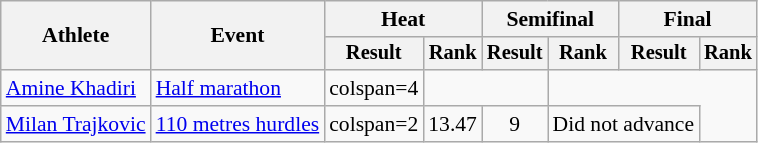<table class=wikitable style=font-size:90%>
<tr>
<th rowspan=2>Athlete</th>
<th rowspan=2>Event</th>
<th colspan=2>Heat</th>
<th colspan=2>Semifinal</th>
<th colspan=2>Final</th>
</tr>
<tr style=font-size:95%>
<th>Result</th>
<th>Rank</th>
<th>Result</th>
<th>Rank</th>
<th>Result</th>
<th>Rank</th>
</tr>
<tr align=center>
<td align=left><a href='#'>Amine Khadiri</a></td>
<td align=left><a href='#'>Half marathon</a></td>
<td>colspan=4</td>
<td colspan=2></td>
</tr>
<tr align=center>
<td align=left><a href='#'>Milan Trajkovic</a></td>
<td align=left><a href='#'>110 metres hurdles</a></td>
<td>colspan=2</td>
<td>13.47</td>
<td>9</td>
<td colspan=2>Did not advance</td>
</tr>
</table>
